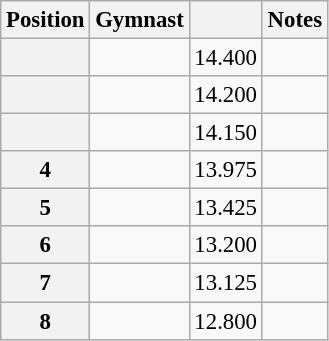<table class="wikitable sortable" style="text-align:center; font-size:95%">
<tr>
<th scope=col>Position</th>
<th scope=col>Gymnast</th>
<th scope=col></th>
<th scope=col>Notes</th>
</tr>
<tr>
<th scope=row></th>
<td align=left></td>
<td>14.400</td>
<td></td>
</tr>
<tr>
<th scope=row></th>
<td align=left></td>
<td>14.200</td>
<td></td>
</tr>
<tr>
<th scope=row></th>
<td align=left></td>
<td>14.150</td>
<td></td>
</tr>
<tr>
<th scope=row>4</th>
<td align=left></td>
<td>13.975</td>
<td></td>
</tr>
<tr>
<th scope=row>5</th>
<td align=left></td>
<td>13.425</td>
<td></td>
</tr>
<tr>
<th scope=row>6</th>
<td align=left></td>
<td>13.200</td>
<td></td>
</tr>
<tr>
<th scope=row>7</th>
<td align=left></td>
<td>13.125</td>
<td></td>
</tr>
<tr>
<th scope=row>8</th>
<td align=left></td>
<td>12.800</td>
<td></td>
</tr>
</table>
